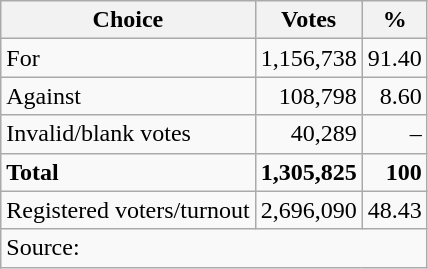<table class=wikitable style=text-align:right>
<tr>
<th>Choice</th>
<th>Votes</th>
<th>%</th>
</tr>
<tr>
<td align=left>For</td>
<td>1,156,738</td>
<td>91.40</td>
</tr>
<tr>
<td align=left>Against</td>
<td>108,798</td>
<td>8.60</td>
</tr>
<tr>
<td align=left>Invalid/blank votes</td>
<td>40,289</td>
<td>–</td>
</tr>
<tr>
<td align=left><strong>Total</strong></td>
<td><strong>1,305,825</strong></td>
<td><strong>100</strong></td>
</tr>
<tr>
<td align=left>Registered voters/turnout</td>
<td>2,696,090</td>
<td>48.43</td>
</tr>
<tr>
<td align=left colspan=3>Source: </td>
</tr>
</table>
